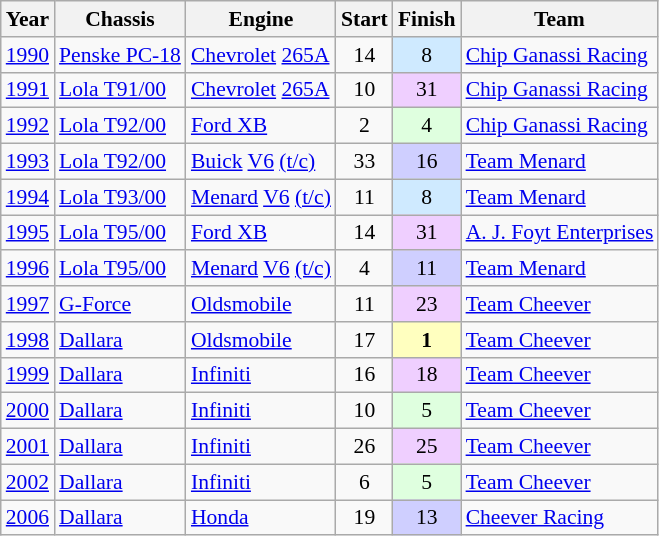<table class="wikitable" style="font-size: 90%;">
<tr>
<th>Year</th>
<th>Chassis</th>
<th>Engine</th>
<th>Start</th>
<th>Finish</th>
<th>Team</th>
</tr>
<tr>
<td><a href='#'>1990</a></td>
<td><a href='#'>Penske PC-18</a></td>
<td><a href='#'>Chevrolet</a> <a href='#'>265A</a></td>
<td align=center>14</td>
<td align=center style="background:#CFEAFF;">8</td>
<td nowrap><a href='#'>Chip Ganassi Racing</a></td>
</tr>
<tr>
<td><a href='#'>1991</a></td>
<td><a href='#'>Lola T91/00</a></td>
<td><a href='#'>Chevrolet</a> <a href='#'>265A</a></td>
<td align=center>10</td>
<td align=center style="background:#EFCFFF;">31</td>
<td><a href='#'>Chip Ganassi Racing</a></td>
</tr>
<tr>
<td><a href='#'>1992</a></td>
<td><a href='#'>Lola T92/00</a></td>
<td><a href='#'>Ford XB</a></td>
<td align=center>2</td>
<td align=center style="background:#DFFFDF;">4</td>
<td><a href='#'>Chip Ganassi Racing</a></td>
</tr>
<tr>
<td><a href='#'>1993</a></td>
<td><a href='#'>Lola T92/00</a></td>
<td><a href='#'>Buick</a> <a href='#'>V6</a> <a href='#'>(t/c)</a></td>
<td align=center>33</td>
<td align=center style="background:#CFCFFF;">16</td>
<td><a href='#'>Team Menard</a></td>
</tr>
<tr>
<td><a href='#'>1994</a></td>
<td><a href='#'>Lola T93/00</a></td>
<td><a href='#'>Menard</a> <a href='#'>V6</a> <a href='#'>(t/c)</a></td>
<td align=center>11</td>
<td align=center style="background:#CFEAFF;">8</td>
<td><a href='#'>Team Menard</a></td>
</tr>
<tr>
<td><a href='#'>1995</a></td>
<td><a href='#'>Lola T95/00</a></td>
<td><a href='#'>Ford XB</a></td>
<td align=center>14</td>
<td align=center style="background:#EFCFFF;">31</td>
<td nowrap><a href='#'>A. J. Foyt Enterprises</a></td>
</tr>
<tr>
<td><a href='#'>1996</a></td>
<td><a href='#'>Lola T95/00</a></td>
<td><a href='#'>Menard</a> <a href='#'>V6</a> <a href='#'>(t/c)</a></td>
<td align=center>4</td>
<td align=center style="background:#CFCFFF;">11</td>
<td><a href='#'>Team Menard</a></td>
</tr>
<tr>
<td><a href='#'>1997</a></td>
<td><a href='#'>G-Force</a></td>
<td><a href='#'>Oldsmobile</a></td>
<td align=center>11</td>
<td align=center style="background:#EFCFFF;">23</td>
<td><a href='#'>Team Cheever</a></td>
</tr>
<tr>
<td><a href='#'>1998</a></td>
<td><a href='#'>Dallara</a></td>
<td><a href='#'>Oldsmobile</a></td>
<td align=center>17</td>
<td align=center style="background:#FFFFBF;"><strong>1</strong></td>
<td><a href='#'>Team Cheever</a></td>
</tr>
<tr>
<td><a href='#'>1999</a></td>
<td><a href='#'>Dallara</a></td>
<td><a href='#'>Infiniti</a></td>
<td align=center>16</td>
<td align=center style="background:#EFCFFF;">18</td>
<td><a href='#'>Team Cheever</a></td>
</tr>
<tr>
<td><a href='#'>2000</a></td>
<td><a href='#'>Dallara</a></td>
<td><a href='#'>Infiniti</a></td>
<td align=center>10</td>
<td align=center style="background:#DFFFDF;">5</td>
<td><a href='#'>Team Cheever</a></td>
</tr>
<tr>
<td><a href='#'>2001</a></td>
<td><a href='#'>Dallara</a></td>
<td><a href='#'>Infiniti</a></td>
<td align=center>26</td>
<td align=center style="background:#EFCFFF;">25</td>
<td><a href='#'>Team Cheever</a></td>
</tr>
<tr>
<td><a href='#'>2002</a></td>
<td><a href='#'>Dallara</a></td>
<td><a href='#'>Infiniti</a></td>
<td align=center>6</td>
<td align=center style="background:#DFFFDF;">5</td>
<td><a href='#'>Team Cheever</a></td>
</tr>
<tr>
<td><a href='#'>2006</a></td>
<td><a href='#'>Dallara</a></td>
<td><a href='#'>Honda</a></td>
<td align=center>19</td>
<td align=center style="background:#CFCFFF;">13</td>
<td><a href='#'>Cheever Racing</a></td>
</tr>
</table>
